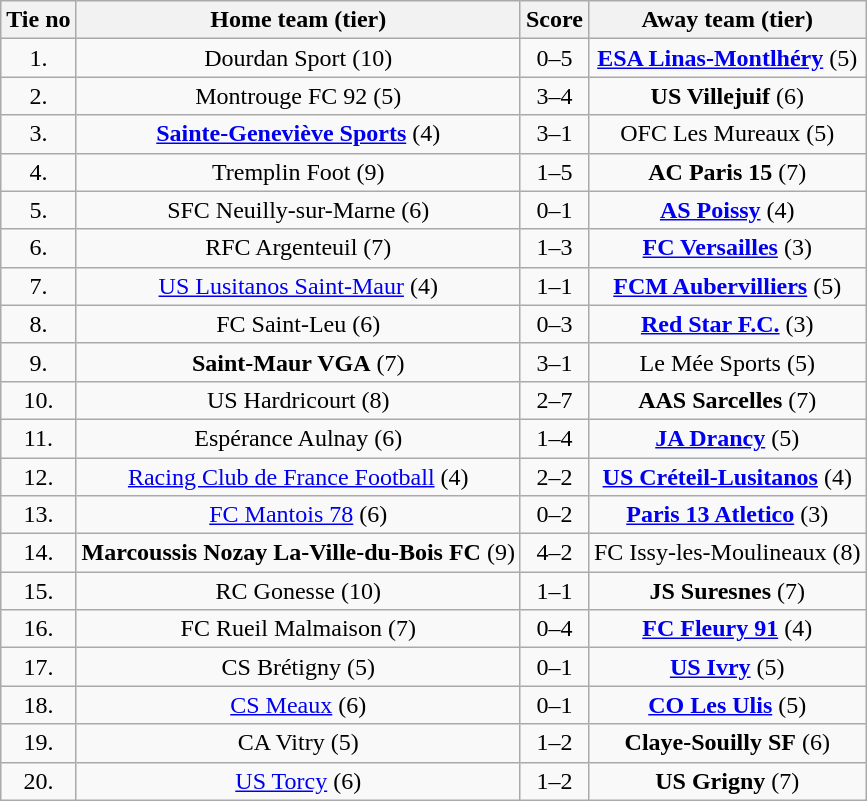<table class="wikitable" style="text-align: center">
<tr>
<th>Tie no</th>
<th>Home team (tier)</th>
<th>Score</th>
<th>Away team (tier)</th>
</tr>
<tr>
<td>1.</td>
<td>Dourdan Sport (10)</td>
<td>0–5</td>
<td><strong><a href='#'>ESA Linas-Montlhéry</a></strong> (5)</td>
</tr>
<tr>
<td>2.</td>
<td>Montrouge FC 92 (5)</td>
<td>3–4</td>
<td><strong>US Villejuif</strong> (6)</td>
</tr>
<tr>
<td>3.</td>
<td><strong><a href='#'>Sainte-Geneviève Sports</a></strong> (4)</td>
<td>3–1</td>
<td>OFC Les Mureaux (5)</td>
</tr>
<tr>
<td>4.</td>
<td>Tremplin Foot (9)</td>
<td>1–5</td>
<td><strong>AC Paris 15</strong> (7)</td>
</tr>
<tr>
<td>5.</td>
<td>SFC Neuilly-sur-Marne (6)</td>
<td>0–1</td>
<td><strong><a href='#'>AS Poissy</a></strong> (4)</td>
</tr>
<tr>
<td>6.</td>
<td>RFC Argenteuil (7)</td>
<td>1–3</td>
<td><strong><a href='#'>FC Versailles</a></strong> (3)</td>
</tr>
<tr>
<td>7.</td>
<td><a href='#'>US Lusitanos Saint-Maur</a> (4)</td>
<td>1–1 </td>
<td><strong><a href='#'>FCM Aubervilliers</a></strong> (5)</td>
</tr>
<tr>
<td>8.</td>
<td>FC Saint-Leu (6)</td>
<td>0–3</td>
<td><strong><a href='#'>Red Star F.C.</a></strong> (3)</td>
</tr>
<tr>
<td>9.</td>
<td><strong>Saint-Maur VGA</strong> (7)</td>
<td>3–1</td>
<td>Le Mée Sports (5)</td>
</tr>
<tr>
<td>10.</td>
<td>US Hardricourt (8)</td>
<td>2–7</td>
<td><strong>AAS Sarcelles</strong> (7)</td>
</tr>
<tr>
<td>11.</td>
<td>Espérance Aulnay (6)</td>
<td>1–4</td>
<td><strong><a href='#'>JA Drancy</a></strong> (5)</td>
</tr>
<tr>
<td>12.</td>
<td><a href='#'>Racing Club de France Football</a> (4)</td>
<td>2–2 </td>
<td><strong><a href='#'>US Créteil-Lusitanos</a></strong> (4)</td>
</tr>
<tr>
<td>13.</td>
<td><a href='#'>FC Mantois 78</a> (6)</td>
<td>0–2</td>
<td><strong><a href='#'>Paris 13 Atletico</a></strong> (3)</td>
</tr>
<tr>
<td>14.</td>
<td><strong>Marcoussis Nozay La-Ville-du-Bois FC</strong> (9)</td>
<td>4–2</td>
<td>FC Issy-les-Moulineaux (8)</td>
</tr>
<tr>
<td>15.</td>
<td>RC Gonesse (10)</td>
<td>1–1 </td>
<td><strong>JS Suresnes</strong> (7)</td>
</tr>
<tr>
<td>16.</td>
<td>FC Rueil Malmaison (7)</td>
<td>0–4</td>
<td><strong><a href='#'>FC Fleury 91</a></strong> (4)</td>
</tr>
<tr>
<td>17.</td>
<td>CS Brétigny (5)</td>
<td>0–1</td>
<td><strong><a href='#'>US Ivry</a></strong> (5)</td>
</tr>
<tr>
<td>18.</td>
<td><a href='#'>CS Meaux</a> (6)</td>
<td>0–1</td>
<td><strong><a href='#'>CO Les Ulis</a></strong> (5)</td>
</tr>
<tr>
<td>19.</td>
<td>CA Vitry (5)</td>
<td>1–2</td>
<td><strong>Claye-Souilly SF</strong> (6)</td>
</tr>
<tr>
<td>20.</td>
<td><a href='#'>US Torcy</a> (6)</td>
<td>1–2</td>
<td><strong>US Grigny</strong> (7)</td>
</tr>
</table>
